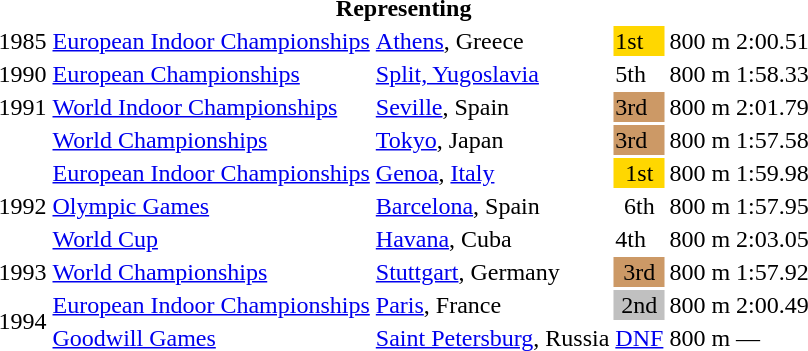<table>
<tr>
<th colspan="6">Representing </th>
</tr>
<tr>
<td>1985</td>
<td><a href='#'>European Indoor Championships</a></td>
<td><a href='#'>Athens</a>, Greece</td>
<td bgcolor="gold">1st</td>
<td>800 m</td>
<td>2:00.51</td>
</tr>
<tr>
<td>1990</td>
<td><a href='#'>European Championships</a></td>
<td><a href='#'>Split, Yugoslavia</a></td>
<td>5th</td>
<td>800 m</td>
<td>1:58.33</td>
</tr>
<tr>
<td>1991</td>
<td><a href='#'>World Indoor Championships</a></td>
<td><a href='#'>Seville</a>, Spain</td>
<td bgcolor="cc9966">3rd</td>
<td>800 m</td>
<td>2:01.79</td>
</tr>
<tr>
<td></td>
<td><a href='#'>World Championships</a></td>
<td><a href='#'>Tokyo</a>, Japan</td>
<td bgcolor="cc9966">3rd</td>
<td>800 m</td>
<td>1:57.58</td>
</tr>
<tr>
<td rowspan=3>1992</td>
<td><a href='#'>European Indoor Championships</a></td>
<td><a href='#'>Genoa</a>, <a href='#'>Italy</a></td>
<td bgcolor="gold" align="center">1st</td>
<td>800 m</td>
<td>1:59.98</td>
</tr>
<tr>
<td><a href='#'>Olympic Games</a></td>
<td><a href='#'>Barcelona</a>, Spain</td>
<td align="center">6th</td>
<td>800 m</td>
<td>1:57.95</td>
</tr>
<tr>
<td><a href='#'>World Cup</a></td>
<td><a href='#'>Havana</a>, Cuba</td>
<td>4th</td>
<td>800 m</td>
<td>2:03.05</td>
</tr>
<tr>
<td>1993</td>
<td><a href='#'>World Championships</a></td>
<td><a href='#'>Stuttgart</a>, Germany</td>
<td bgcolor="cc9966" align="center">3rd</td>
<td>800 m</td>
<td>1:57.92</td>
</tr>
<tr>
<td rowspan=2>1994</td>
<td><a href='#'>European Indoor Championships</a></td>
<td><a href='#'>Paris</a>, France</td>
<td bgcolor="silver" align="center">2nd</td>
<td>800 m</td>
<td>2:00.49</td>
</tr>
<tr>
<td><a href='#'>Goodwill Games</a></td>
<td><a href='#'>Saint Petersburg</a>, Russia</td>
<td><a href='#'>DNF</a></td>
<td>800 m</td>
<td>—</td>
</tr>
</table>
